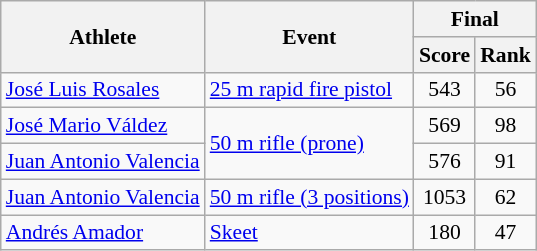<table class="wikitable" style="font-size:90%">
<tr>
<th rowspan="2">Athlete</th>
<th rowspan="2">Event</th>
<th colspan="2">Final</th>
</tr>
<tr>
<th>Score</th>
<th>Rank</th>
</tr>
<tr>
<td><a href='#'>José Luis Rosales</a></td>
<td><a href='#'>25 m rapid fire pistol</a></td>
<td align="center">543</td>
<td align="center">56</td>
</tr>
<tr>
<td><a href='#'>José Mario Váldez</a></td>
<td rowspan=2><a href='#'>50 m rifle (prone)</a></td>
<td align="center">569</td>
<td align="center">98</td>
</tr>
<tr>
<td><a href='#'>Juan Antonio Valencia</a></td>
<td align="center">576</td>
<td align="center">91</td>
</tr>
<tr>
<td><a href='#'>Juan Antonio Valencia</a></td>
<td><a href='#'>50 m rifle (3 positions)</a></td>
<td align="center">1053</td>
<td align="center">62</td>
</tr>
<tr>
<td><a href='#'>Andrés Amador</a></td>
<td><a href='#'>Skeet</a></td>
<td align="center">180</td>
<td align="center">47</td>
</tr>
</table>
